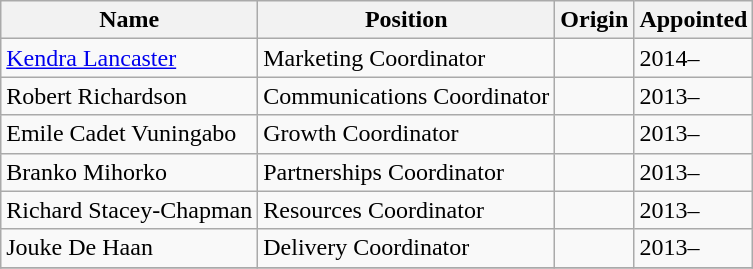<table class="wikitable">
<tr>
<th>Name</th>
<th>Position</th>
<th>Origin</th>
<th>Appointed</th>
</tr>
<tr>
<td><a href='#'>Kendra Lancaster</a></td>
<td>Marketing Coordinator</td>
<td></td>
<td>2014–</td>
</tr>
<tr>
<td>Robert Richardson</td>
<td>Communications Coordinator</td>
<td></td>
<td>2013–</td>
</tr>
<tr>
<td>Emile Cadet Vuningabo</td>
<td>Growth Coordinator</td>
<td></td>
<td>2013–</td>
</tr>
<tr>
<td>Branko Mihorko</td>
<td>Partnerships Coordinator</td>
<td></td>
<td>2013–</td>
</tr>
<tr>
<td>Richard Stacey-Chapman</td>
<td>Resources Coordinator</td>
<td></td>
<td>2013–</td>
</tr>
<tr>
<td>Jouke De Haan</td>
<td>Delivery Coordinator</td>
<td></td>
<td>2013–</td>
</tr>
<tr>
</tr>
</table>
